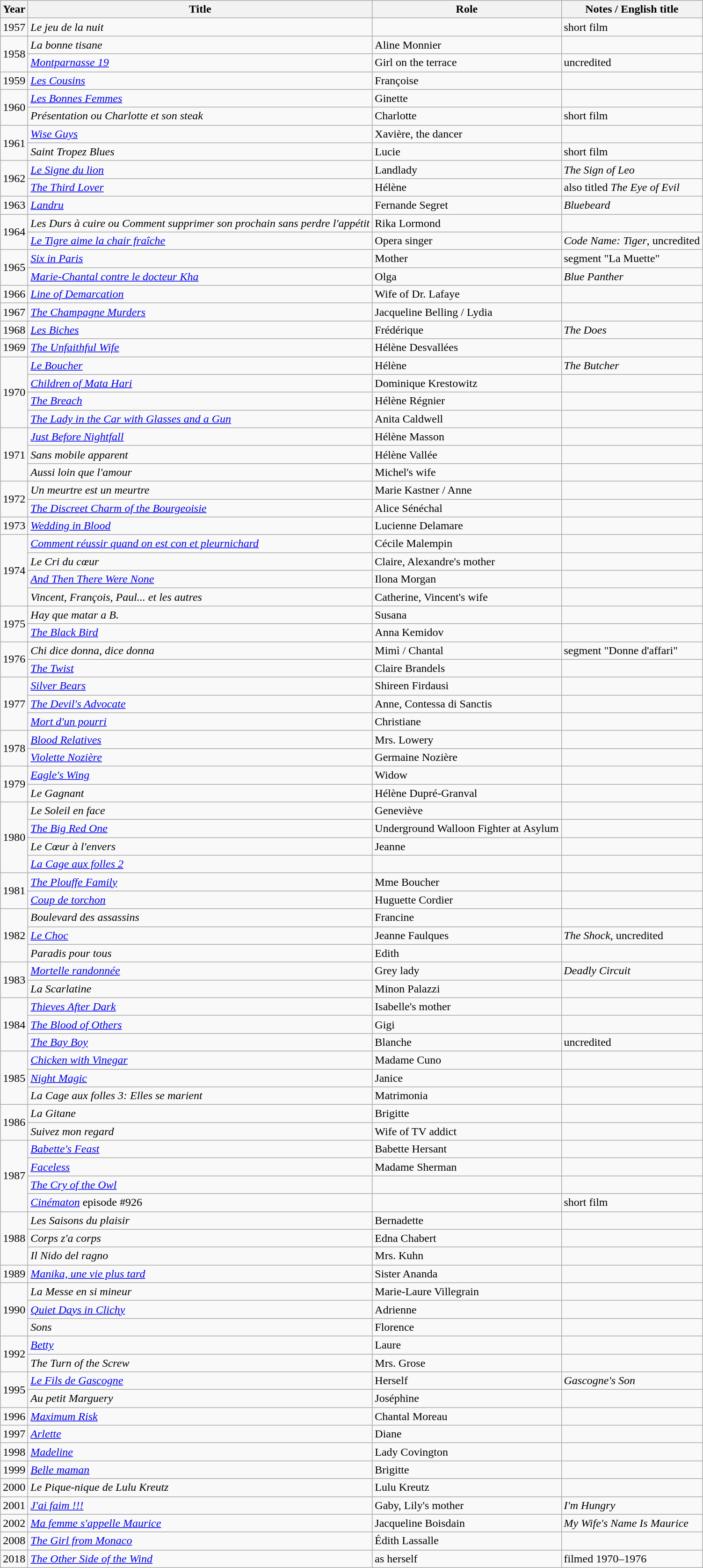<table class="wikitable sortable">
<tr>
<th>Year</th>
<th>Title</th>
<th>Role</th>
<th class="unsortable">Notes / English title</th>
</tr>
<tr>
<td>1957</td>
<td><em>Le jeu de la nuit</em></td>
<td></td>
<td>short film</td>
</tr>
<tr>
<td rowspan="2">1958</td>
<td><em>La bonne tisane</em></td>
<td>Aline Monnier</td>
<td></td>
</tr>
<tr>
<td><em><a href='#'>Montparnasse 19</a></em></td>
<td>Girl on the terrace</td>
<td>uncredited</td>
</tr>
<tr>
<td>1959</td>
<td><em><a href='#'>Les Cousins</a></em></td>
<td>Françoise</td>
<td></td>
</tr>
<tr>
<td rowspan="2">1960</td>
<td><em><a href='#'>Les Bonnes Femmes</a></em></td>
<td>Ginette</td>
<td></td>
</tr>
<tr>
<td><em>Présentation ou Charlotte et son steak</em></td>
<td>Charlotte</td>
<td>short film</td>
</tr>
<tr>
<td rowspan="2">1961</td>
<td><em><a href='#'>Wise Guys</a></em></td>
<td>Xavière, the dancer</td>
<td></td>
</tr>
<tr>
<td><em>Saint Tropez Blues</em></td>
<td>Lucie</td>
<td>short film</td>
</tr>
<tr>
<td rowspan="2">1962</td>
<td><em><a href='#'>Le Signe du lion</a></em></td>
<td>Landlady</td>
<td><em>The Sign of Leo</em></td>
</tr>
<tr>
<td><em><a href='#'>The Third Lover</a></em></td>
<td>Hélène</td>
<td>also titled <em>The Eye of Evil</em></td>
</tr>
<tr>
<td>1963</td>
<td><em><a href='#'>Landru</a></em></td>
<td>Fernande Segret</td>
<td><em>Bluebeard</em></td>
</tr>
<tr>
<td rowspan="2">1964</td>
<td><em>Les Durs à cuire ou Comment supprimer son prochain sans perdre l'appétit</em></td>
<td>Rika Lormond</td>
<td></td>
</tr>
<tr>
<td><em><a href='#'>Le Tigre aime la chair fraîche</a></em></td>
<td>Opera singer</td>
<td><em>Code Name: Tiger</em>, uncredited</td>
</tr>
<tr>
<td rowspan="2">1965</td>
<td><em><a href='#'>Six in Paris</a></em></td>
<td>Mother</td>
<td>segment "La Muette"</td>
</tr>
<tr>
<td><em><a href='#'>Marie-Chantal contre le docteur Kha</a></em></td>
<td>Olga</td>
<td><em>Blue Panther</em></td>
</tr>
<tr>
<td>1966</td>
<td><em><a href='#'>Line of Demarcation</a></em></td>
<td>Wife of Dr. Lafaye</td>
<td></td>
</tr>
<tr>
<td>1967</td>
<td><em><a href='#'>The Champagne Murders</a></em></td>
<td>Jacqueline Belling / Lydia</td>
<td></td>
</tr>
<tr>
<td>1968</td>
<td><em><a href='#'>Les Biches</a></em></td>
<td>Frédérique</td>
<td><em>The Does</em></td>
</tr>
<tr>
<td>1969</td>
<td><em><a href='#'>The Unfaithful Wife</a></em></td>
<td>Hélène Desvallées</td>
<td></td>
</tr>
<tr>
<td rowspan="4">1970</td>
<td><em><a href='#'>Le Boucher</a></em></td>
<td>Hélène</td>
<td><em>The Butcher</em></td>
</tr>
<tr>
<td><em><a href='#'>Children of Mata Hari</a></em></td>
<td>Dominique Krestowitz</td>
<td></td>
</tr>
<tr>
<td><em><a href='#'>The Breach</a></em></td>
<td>Hélène Régnier</td>
<td></td>
</tr>
<tr>
<td><em><a href='#'>The Lady in the Car with Glasses and a Gun</a></em></td>
<td>Anita Caldwell</td>
<td></td>
</tr>
<tr>
<td rowspan="3">1971</td>
<td><em><a href='#'>Just Before Nightfall</a></em></td>
<td>Hélène Masson</td>
<td></td>
</tr>
<tr>
<td><em>Sans mobile apparent</em></td>
<td>Hélène Vallée</td>
<td></td>
</tr>
<tr>
<td><em>Aussi loin que l'amour</em></td>
<td>Michel's wife</td>
<td></td>
</tr>
<tr>
<td rowspan="2">1972</td>
<td><em>Un meurtre est un meurtre</em></td>
<td>Marie Kastner / Anne</td>
<td></td>
</tr>
<tr>
<td><em><a href='#'>The Discreet Charm of the Bourgeoisie</a></em></td>
<td>Alice Sénéchal</td>
<td></td>
</tr>
<tr>
<td>1973</td>
<td><em><a href='#'>Wedding in Blood</a></em></td>
<td>Lucienne Delamare</td>
<td></td>
</tr>
<tr>
<td rowspan="4">1974</td>
<td><em><a href='#'>Comment réussir quand on est con et pleurnichard</a></em></td>
<td>Cécile Malempin</td>
<td></td>
</tr>
<tr>
<td><em>Le Cri du cœur</em></td>
<td>Claire, Alexandre's mother</td>
<td></td>
</tr>
<tr>
<td><em><a href='#'>And Then There Were None</a></em></td>
<td>Ilona Morgan</td>
<td></td>
</tr>
<tr>
<td><em>Vincent, François, Paul... et les autres</em></td>
<td>Catherine, Vincent's wife</td>
<td></td>
</tr>
<tr>
<td rowspan="2">1975</td>
<td><em>Hay que matar a B.</em></td>
<td>Susana</td>
<td></td>
</tr>
<tr>
<td><em><a href='#'>The Black Bird</a></em></td>
<td>Anna Kemidov</td>
<td></td>
</tr>
<tr>
<td rowspan="2">1976</td>
<td><em>Chi dice donna, dice donna</em></td>
<td>Mimì / Chantal</td>
<td>segment "Donne d'affari"</td>
</tr>
<tr>
<td><em><a href='#'>The Twist</a></em></td>
<td>Claire Brandels</td>
<td></td>
</tr>
<tr>
<td rowspan="3">1977</td>
<td><em><a href='#'>Silver Bears</a></em></td>
<td>Shireen Firdausi</td>
<td></td>
</tr>
<tr>
<td><em><a href='#'>The Devil's Advocate</a></em></td>
<td>Anne, Contessa di Sanctis</td>
<td></td>
</tr>
<tr>
<td><em><a href='#'>Mort d'un pourri</a></em></td>
<td>Christiane</td>
<td></td>
</tr>
<tr>
<td rowspan="2">1978</td>
<td><em><a href='#'>Blood Relatives</a></em></td>
<td>Mrs. Lowery</td>
<td></td>
</tr>
<tr>
<td><em><a href='#'>Violette Nozière</a></em></td>
<td>Germaine Nozière</td>
<td></td>
</tr>
<tr>
<td rowspan="2">1979</td>
<td><em><a href='#'>Eagle's Wing</a></em></td>
<td>Widow</td>
<td></td>
</tr>
<tr>
<td><em>Le Gagnant</em></td>
<td>Hélène Dupré-Granval</td>
<td></td>
</tr>
<tr>
<td rowspan="4">1980</td>
<td><em>Le Soleil en face</em></td>
<td>Geneviève</td>
<td></td>
</tr>
<tr>
<td><em><a href='#'>The Big Red One</a></em></td>
<td>Underground Walloon Fighter at Asylum</td>
<td></td>
</tr>
<tr>
<td><em>Le Cœur à l'envers</em></td>
<td>Jeanne</td>
<td></td>
</tr>
<tr>
<td><em><a href='#'>La Cage aux folles 2</a></em></td>
<td></td>
<td></td>
</tr>
<tr>
<td rowspan="2">1981</td>
<td><em><a href='#'>The Plouffe Family</a></em></td>
<td>Mme Boucher</td>
<td></td>
</tr>
<tr>
<td><em><a href='#'>Coup de torchon</a></em></td>
<td>Huguette Cordier</td>
<td></td>
</tr>
<tr>
<td rowspan="3">1982</td>
<td><em>Boulevard des assassins</em></td>
<td>Francine</td>
<td></td>
</tr>
<tr>
<td><em><a href='#'>Le Choc</a></em></td>
<td>Jeanne Faulques</td>
<td><em>The Shock</em>, uncredited</td>
</tr>
<tr>
<td><em>Paradis pour tous</em></td>
<td>Edith</td>
<td></td>
</tr>
<tr>
<td rowspan="2">1983</td>
<td><em><a href='#'>Mortelle randonnée</a></em></td>
<td>Grey lady</td>
<td><em>Deadly Circuit</em></td>
</tr>
<tr>
<td><em>La Scarlatine</em></td>
<td>Minon Palazzi</td>
<td></td>
</tr>
<tr>
<td rowspan="3">1984</td>
<td><em><a href='#'>Thieves After Dark</a></em></td>
<td>Isabelle's mother</td>
<td></td>
</tr>
<tr>
<td><em><a href='#'>The Blood of Others</a></em></td>
<td>Gigi</td>
<td></td>
</tr>
<tr>
<td><em><a href='#'>The Bay Boy</a></em></td>
<td>Blanche</td>
<td>uncredited</td>
</tr>
<tr>
<td rowspan="3">1985</td>
<td><em><a href='#'>Chicken with Vinegar</a></em></td>
<td>Madame Cuno</td>
<td></td>
</tr>
<tr>
<td><em><a href='#'>Night Magic</a></em></td>
<td>Janice</td>
<td></td>
</tr>
<tr>
<td><em>La Cage aux folles 3: Elles se marient</em></td>
<td>Matrimonia</td>
<td></td>
</tr>
<tr>
<td rowspan="2">1986</td>
<td><em>La Gitane</em></td>
<td>Brigitte</td>
<td></td>
</tr>
<tr>
<td><em>Suivez mon regard</em></td>
<td>Wife of TV addict</td>
<td></td>
</tr>
<tr>
<td rowspan="4">1987</td>
<td><em><a href='#'>Babette's Feast</a></em></td>
<td>Babette Hersant</td>
<td></td>
</tr>
<tr>
<td><em><a href='#'>Faceless</a></em></td>
<td>Madame Sherman</td>
<td></td>
</tr>
<tr>
<td><em><a href='#'>The Cry of the Owl</a></em></td>
<td></td>
<td></td>
</tr>
<tr>
<td><em><a href='#'>Cinématon</a></em> episode #926</td>
<td></td>
<td>short film</td>
</tr>
<tr>
<td rowspan="3">1988</td>
<td><em>Les Saisons du plaisir</em></td>
<td>Bernadette</td>
<td></td>
</tr>
<tr>
<td><em>Corps z'a corps</em></td>
<td>Edna Chabert</td>
<td></td>
</tr>
<tr>
<td><em>Il Nido del ragno</em></td>
<td>Mrs. Kuhn</td>
<td></td>
</tr>
<tr>
<td>1989</td>
<td><em><a href='#'>Manika, une vie plus tard</a></em></td>
<td>Sister Ananda</td>
<td></td>
</tr>
<tr>
<td rowspan="3">1990</td>
<td><em>La Messe en si mineur</em></td>
<td>Marie-Laure Villegrain</td>
<td></td>
</tr>
<tr>
<td><em><a href='#'>Quiet Days in Clichy</a></em></td>
<td>Adrienne</td>
<td></td>
</tr>
<tr>
<td><em>Sons</em></td>
<td>Florence</td>
<td></td>
</tr>
<tr>
<td rowspan="2">1992</td>
<td><em><a href='#'>Betty</a></em></td>
<td>Laure</td>
<td></td>
</tr>
<tr>
<td><em>The Turn of the Screw</em></td>
<td>Mrs. Grose</td>
<td></td>
</tr>
<tr>
<td rowspan="2">1995</td>
<td><em><a href='#'>Le Fils de Gascogne</a></em></td>
<td>Herself</td>
<td><em>Gascogne's Son</em></td>
</tr>
<tr>
<td><em>Au petit Marguery</em></td>
<td>Joséphine</td>
<td></td>
</tr>
<tr>
<td>1996</td>
<td><em><a href='#'>Maximum Risk</a></em></td>
<td>Chantal Moreau</td>
<td></td>
</tr>
<tr>
<td>1997</td>
<td><em><a href='#'>Arlette</a></em></td>
<td>Diane</td>
<td></td>
</tr>
<tr>
<td>1998</td>
<td><em><a href='#'>Madeline</a></em></td>
<td>Lady Covington</td>
<td></td>
</tr>
<tr>
<td>1999</td>
<td><em><a href='#'>Belle maman</a></em></td>
<td>Brigitte</td>
<td></td>
</tr>
<tr>
<td>2000</td>
<td><em>Le Pique-nique de Lulu Kreutz</em></td>
<td>Lulu Kreutz</td>
<td></td>
</tr>
<tr>
<td>2001</td>
<td><em><a href='#'>J'ai faim !!!</a></em></td>
<td>Gaby, Lily's mother</td>
<td><em>I'm Hungry</em></td>
</tr>
<tr>
<td>2002</td>
<td><em><a href='#'>Ma femme s'appelle Maurice</a></em></td>
<td>Jacqueline Boisdain</td>
<td><em>My Wife's Name Is Maurice</em></td>
</tr>
<tr>
<td>2008</td>
<td><em><a href='#'>The Girl from Monaco</a></em></td>
<td>Édith Lassalle</td>
<td></td>
</tr>
<tr>
<td>2018</td>
<td><em><a href='#'>The Other Side of the Wind</a></em></td>
<td>as herself</td>
<td>filmed 1970–1976</td>
</tr>
</table>
